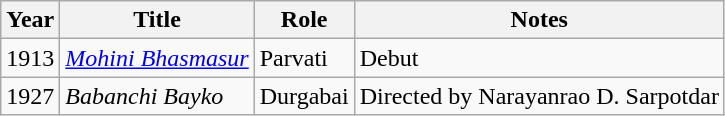<table class="wikitable">
<tr>
<th>Year</th>
<th>Title</th>
<th>Role</th>
<th>Notes</th>
</tr>
<tr>
<td>1913</td>
<td><em><a href='#'>Mohini Bhasmasur</a></em></td>
<td>Parvati</td>
<td>Debut</td>
</tr>
<tr>
<td>1927</td>
<td><em>Babanchi Bayko</em></td>
<td>Durgabai</td>
<td>Directed by Narayanrao D. Sarpotdar</td>
</tr>
</table>
